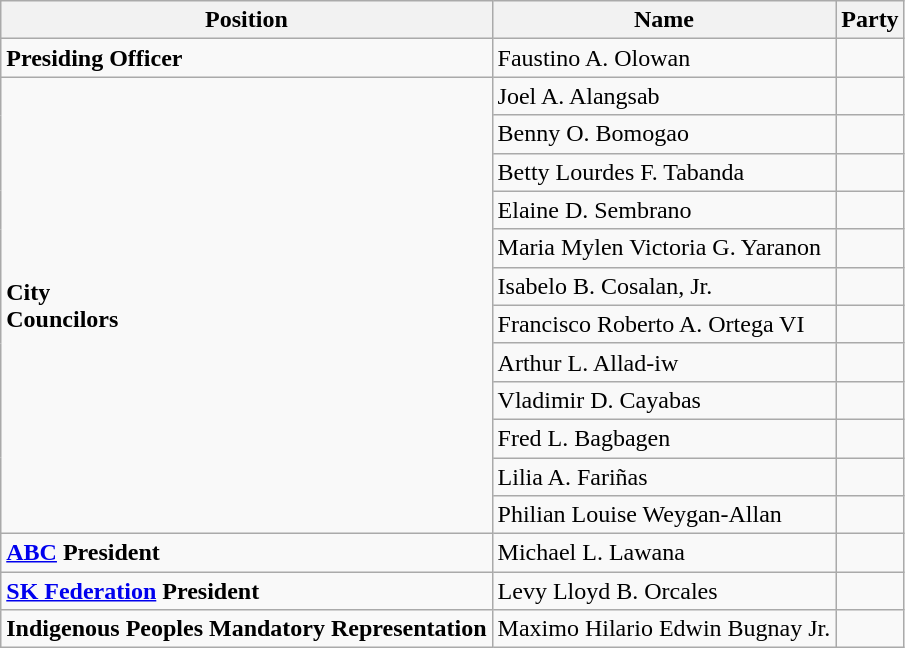<table class=wikitable>
<tr>
<th>Position</th>
<th>Name</th>
<th colspan=2>Party</th>
</tr>
<tr>
<td><strong>Presiding Officer</strong></td>
<td>Faustino A. Olowan</td>
<td></td>
</tr>
<tr>
<td rowspan=12><strong>City<br>Councilors</strong></td>
<td>Joel A. Alangsab</td>
<td></td>
</tr>
<tr>
<td>Benny O. Bomogao</td>
<td></td>
</tr>
<tr>
<td>Betty Lourdes F. Tabanda</td>
<td></td>
</tr>
<tr>
<td>Elaine D. Sembrano</td>
<td></td>
</tr>
<tr>
<td>Maria Mylen Victoria G. Yaranon</td>
<td></td>
</tr>
<tr>
<td>Isabelo B. Cosalan, Jr.</td>
<td></td>
</tr>
<tr>
<td>Francisco Roberto A. Ortega VI</td>
<td></td>
</tr>
<tr>
<td>Arthur L. Allad-iw</td>
<td></td>
</tr>
<tr>
<td>Vladimir D. Cayabas</td>
<td></td>
</tr>
<tr>
<td>Fred L. Bagbagen</td>
<td></td>
</tr>
<tr>
<td>Lilia A. Fariñas</td>
<td></td>
</tr>
<tr>
<td>Philian Louise Weygan-Allan</td>
<td></td>
</tr>
<tr>
<td><strong><a href='#'>ABC</a> President</strong></td>
<td>Michael L. Lawana</td>
<td></td>
</tr>
<tr>
<td><strong><a href='#'>SK Federation</a> President</strong></td>
<td>Levy Lloyd B. Orcales</td>
<td></td>
</tr>
<tr>
<td><strong>Indigenous Peoples Mandatory Representation</strong></td>
<td>Maximo Hilario Edwin Bugnay Jr.</td>
<td></td>
</tr>
</table>
